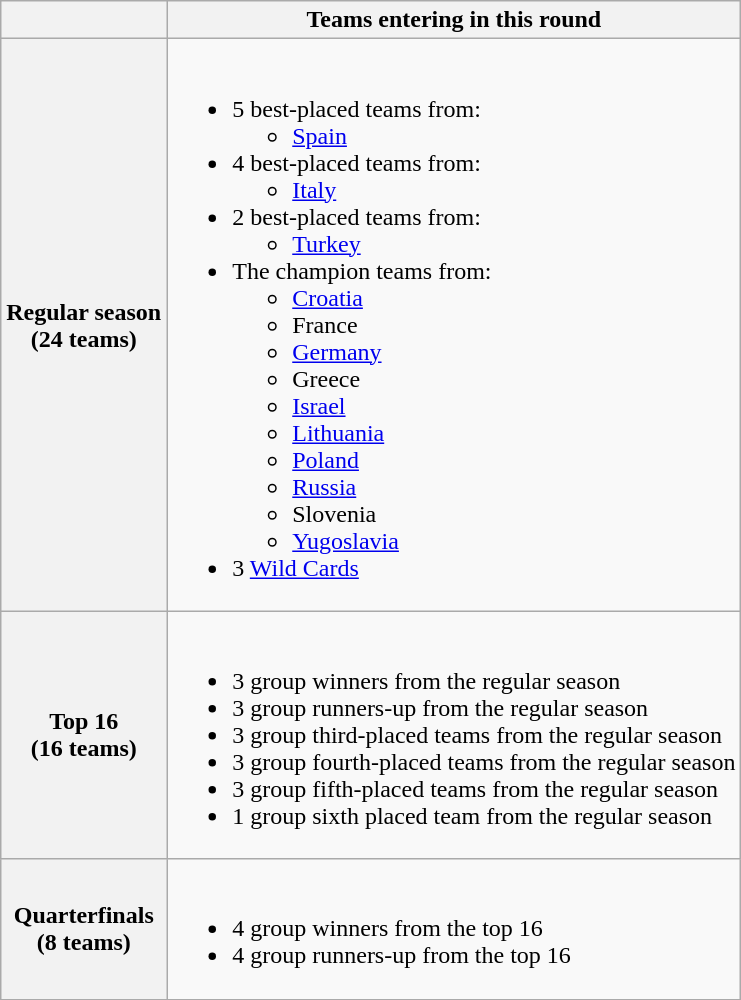<table class="wikitable">
<tr>
<th></th>
<th>Teams entering in this round</th>
</tr>
<tr>
<th>Regular season<br>(24 teams)</th>
<td><br><ul><li>5 best-placed teams from:<ul><li><a href='#'>Spain</a></li></ul></li><li>4 best-placed teams from:<ul><li><a href='#'>Italy</a></li></ul></li><li>2 best-placed teams from:<ul><li><a href='#'>Turkey</a></li></ul></li><li>The champion teams from:<ul><li><a href='#'>Croatia</a></li><li>France</li><li><a href='#'>Germany</a></li><li>Greece</li><li><a href='#'>Israel</a></li><li><a href='#'>Lithuania</a></li><li><a href='#'>Poland</a></li><li><a href='#'>Russia</a></li><li>Slovenia</li><li><a href='#'>Yugoslavia</a></li></ul></li><li>3 <a href='#'>Wild Cards</a></li></ul></td>
</tr>
<tr>
<th>Top 16<br>(16 teams)</th>
<td><br><ul><li>3 group winners from the regular season</li><li>3 group runners-up from the regular season</li><li>3 group third-placed teams from the regular season</li><li>3 group fourth-placed teams from the regular season</li><li>3 group fifth-placed teams from the regular season</li><li>1 group sixth placed team from the regular season</li></ul></td>
</tr>
<tr>
<th>Quarterfinals<br>(8 teams)</th>
<td><br><ul><li>4 group winners from the top 16</li><li>4 group runners-up from the top 16</li></ul></td>
</tr>
</table>
